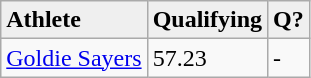<table class="wikitable">
<tr>
<td !align="center" bgcolor="efefef"><strong>Athlete</strong></td>
<td !align="center" bgcolor="efefef"><strong>Qualifying</strong></td>
<td !align="center" bgcolor="efefef"><strong>Q?</strong></td>
</tr>
<tr>
<td><a href='#'>Goldie Sayers</a></td>
<td>57.23</td>
<td>-</td>
</tr>
</table>
